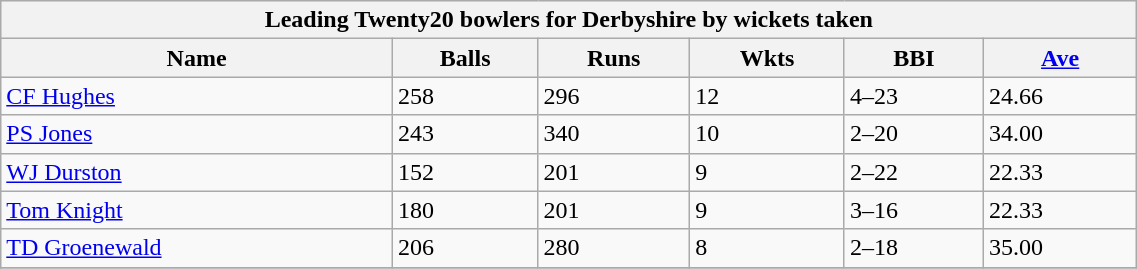<table class="wikitable" width="60%">
<tr bgcolor="#efefef">
<th colspan=6>Leading Twenty20 bowlers for Derbyshire by wickets taken</th>
</tr>
<tr bgcolor="#efefef">
<th>Name</th>
<th>Balls</th>
<th>Runs</th>
<th>Wkts</th>
<th>BBI</th>
<th><a href='#'>Ave</a></th>
</tr>
<tr>
<td><a href='#'>CF Hughes</a></td>
<td>258</td>
<td>296</td>
<td>12</td>
<td>4–23</td>
<td>24.66</td>
</tr>
<tr>
<td><a href='#'>PS Jones</a></td>
<td>243</td>
<td>340</td>
<td>10</td>
<td>2–20</td>
<td>34.00</td>
</tr>
<tr>
<td><a href='#'>WJ Durston</a></td>
<td>152</td>
<td>201</td>
<td>9</td>
<td>2–22</td>
<td>22.33</td>
</tr>
<tr>
<td><a href='#'>Tom Knight</a></td>
<td>180</td>
<td>201</td>
<td>9</td>
<td>3–16</td>
<td>22.33</td>
</tr>
<tr>
<td><a href='#'>TD Groenewald</a></td>
<td>206</td>
<td>280</td>
<td>8</td>
<td>2–18</td>
<td>35.00</td>
</tr>
<tr>
</tr>
</table>
